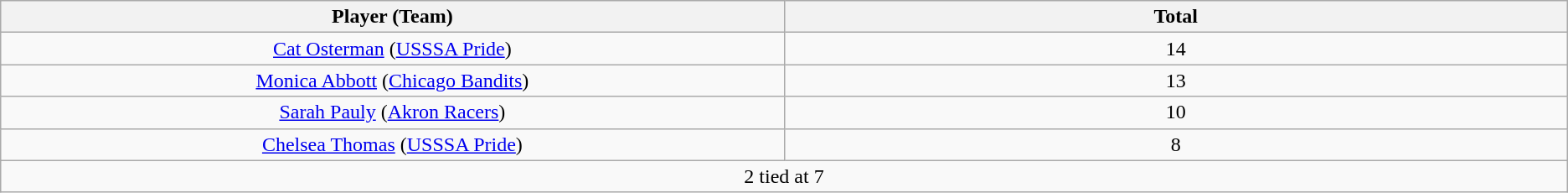<table class="wikitable" style="text-align:center;">
<tr>
<th style="width:15%;">Player (Team)</th>
<th style="width:15%;">Total</th>
</tr>
<tr>
<td><a href='#'>Cat Osterman</a> (<a href='#'>USSSA Pride</a>)</td>
<td>14</td>
</tr>
<tr>
<td><a href='#'>Monica Abbott</a> (<a href='#'>Chicago Bandits</a>)</td>
<td>13</td>
</tr>
<tr>
<td><a href='#'>Sarah Pauly</a> (<a href='#'>Akron Racers</a>)</td>
<td>10</td>
</tr>
<tr>
<td><a href='#'>Chelsea Thomas</a> (<a href='#'>USSSA Pride</a>)</td>
<td>8</td>
</tr>
<tr>
<td colspan=2>2 tied at 7</td>
</tr>
</table>
